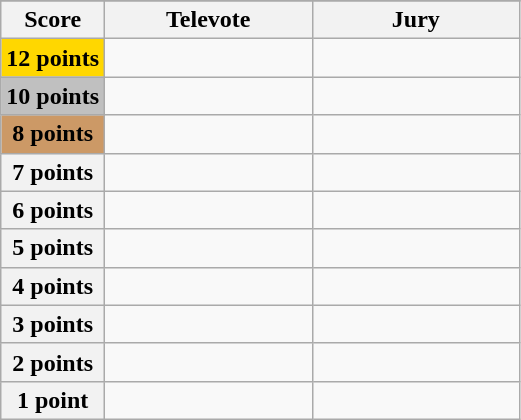<table class="wikitable">
<tr>
</tr>
<tr>
<th scope="col" width="20%">Score</th>
<th scope="col" width="40%">Televote</th>
<th scope="col" width="40%">Jury</th>
</tr>
<tr>
<th scope="row" style="background:gold">12 points</th>
<td></td>
<td></td>
</tr>
<tr>
<th scope="row" style="background:silver">10 points</th>
<td></td>
<td></td>
</tr>
<tr>
<th scope="row" style="background:#CC9966">8 points</th>
<td></td>
<td></td>
</tr>
<tr>
<th scope="row">7 points</th>
<td></td>
<td></td>
</tr>
<tr>
<th scope="row">6 points</th>
<td></td>
<td></td>
</tr>
<tr>
<th scope="row">5 points</th>
<td></td>
<td></td>
</tr>
<tr>
<th scope="row">4 points</th>
<td></td>
<td></td>
</tr>
<tr>
<th scope="row">3 points</th>
<td></td>
<td></td>
</tr>
<tr>
<th scope="row">2 points</th>
<td></td>
<td></td>
</tr>
<tr>
<th scope="row">1 point</th>
<td></td>
<td></td>
</tr>
</table>
